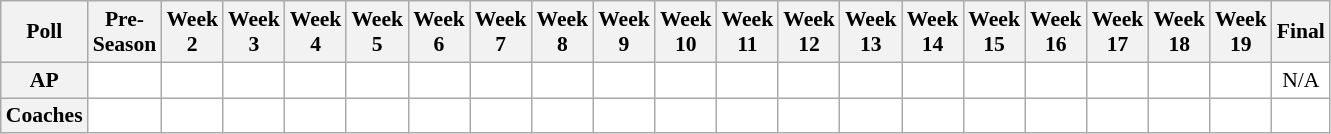<table class="wikitable" style="white-space:nowrap;font-size:90%">
<tr>
<th>Poll</th>
<th>Pre-<br>Season</th>
<th>Week<br>2</th>
<th>Week<br>3</th>
<th>Week<br>4</th>
<th>Week<br>5</th>
<th>Week<br>6</th>
<th>Week<br>7</th>
<th>Week<br>8</th>
<th>Week<br>9</th>
<th>Week<br>10</th>
<th>Week<br>11</th>
<th>Week<br>12</th>
<th>Week<br>13</th>
<th>Week<br>14</th>
<th>Week<br>15</th>
<th>Week<br>16</th>
<th>Week<br>17</th>
<th>Week<br>18</th>
<th>Week<br>19</th>
<th>Final</th>
</tr>
<tr style="text-align:center;">
<th>AP</th>
<td style="background:#FFF;"></td>
<td style="background:#FFF;"></td>
<td style="background:#FFF;"></td>
<td style="background:#FFF;"></td>
<td style="background:#FFF;"></td>
<td style="background:#FFF;"></td>
<td style="background:#FFF;"></td>
<td style="background:#FFF;"></td>
<td style="background:#FFF;"></td>
<td style="background:#FFF;"></td>
<td style="background:#FFF;"></td>
<td style="background:#FFF;"></td>
<td style="background:#FFF;"></td>
<td style="background:#FFF;"></td>
<td style="background:#FFF;"></td>
<td style="background:#FFF;"></td>
<td style="background:#FFF;"></td>
<td style="background:#FFF;"></td>
<td style="background:#FFF;"></td>
<td style="background:#FFF;">N/A</td>
</tr>
<tr style="text-align:center;">
<th>Coaches</th>
<td style="background:#FFF;"></td>
<td style="background:#FFF;"></td>
<td style="background:#FFF;"></td>
<td style="background:#FFF;"></td>
<td style="background:#FFF;"></td>
<td style="background:#FFF;"></td>
<td style="background:#FFF;"></td>
<td style="background:#FFF;"></td>
<td style="background:#FFF;"></td>
<td style="background:#FFF;"></td>
<td style="background:#FFF;"></td>
<td style="background:#FFF;"></td>
<td style="background:#FFF;"></td>
<td style="background:#FFF;"></td>
<td style="background:#FFF;"></td>
<td style="background:#FFF;"></td>
<td style="background:#FFF;"></td>
<td style="background:#FFF;"></td>
<td style="background:#FFF;"></td>
<td style="background:#FFF;"></td>
</tr>
</table>
